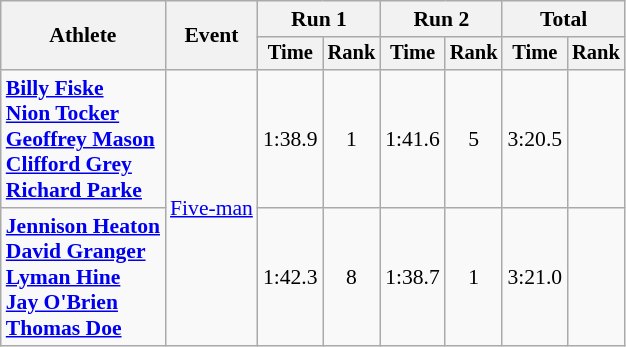<table class=wikitable style=font-size:90%;text-align:center>
<tr>
<th rowspan=2>Athlete</th>
<th rowspan=2>Event</th>
<th colspan=2>Run 1</th>
<th colspan=2>Run 2</th>
<th colspan=2>Total</th>
</tr>
<tr style=font-size:95%>
<th>Time</th>
<th>Rank</th>
<th>Time</th>
<th>Rank</th>
<th>Time</th>
<th>Rank</th>
</tr>
<tr>
<td align=left><strong><a href='#'>Billy Fiske</a><br><a href='#'>Nion Tocker</a><br><a href='#'>Geoffrey Mason</a><br><a href='#'>Clifford Grey</a><br><a href='#'>Richard Parke</a></strong></td>
<td align=left rowspan=2><a href='#'>Five-man</a></td>
<td>1:38.9</td>
<td>1</td>
<td>1:41.6</td>
<td>5</td>
<td>3:20.5</td>
<td></td>
</tr>
<tr>
<td align=left><strong><a href='#'>Jennison Heaton</a><br><a href='#'>David Granger</a><br><a href='#'>Lyman Hine</a><br><a href='#'>Jay O'Brien</a><br><a href='#'>Thomas Doe</a></strong></td>
<td>1:42.3</td>
<td>8</td>
<td>1:38.7</td>
<td>1</td>
<td>3:21.0</td>
<td></td>
</tr>
</table>
